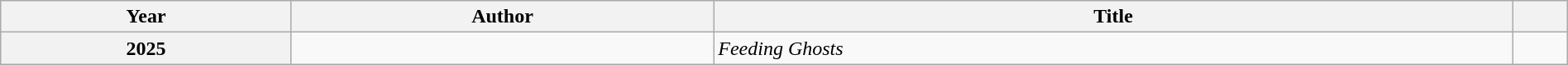<table class="wikitable"  width="100%">
<tr>
<th scope="col">Year</th>
<th scope="col">Author</th>
<th scope="col">Title</th>
<th scope="col"></th>
</tr>
<tr>
<th>2025</th>
<td></td>
<td><em>Feeding Ghosts</em></td>
<td></td>
</tr>
</table>
